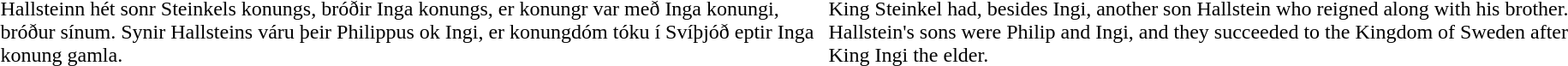<table>
<tr>
<td><br>Hallsteinn hét sonr Steinkels konungs, bróðir Inga konungs, er konungr var með Inga konungi, bróður sínum. Synir Hallsteins váru þeir Philippus ok Ingi, er konungdóm tóku í Svíþjóð eptir Inga konung gamla.</td>
<td><br>King Steinkel had, besides Ingi, another son Hallstein who reigned along with his brother. Hallstein's sons were Philip and Ingi, and they succeeded to the Kingdom of Sweden after King Ingi the elder.</td>
<td></td>
</tr>
</table>
